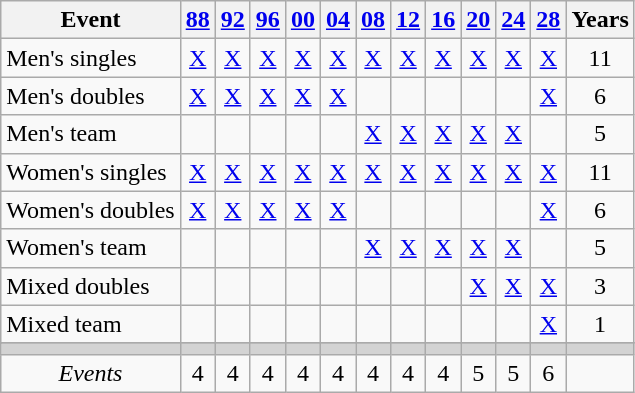<table class="wikitable" style="text-align:center">
<tr>
<th>Event</th>
<th><a href='#'>88</a></th>
<th><a href='#'>92</a></th>
<th><a href='#'>96</a></th>
<th><a href='#'>00</a></th>
<th><a href='#'>04</a></th>
<th><a href='#'>08</a></th>
<th><a href='#'>12</a></th>
<th><a href='#'>16</a></th>
<th><a href='#'>20</a></th>
<th><a href='#'>24</a></th>
<th><a href='#'>28</a></th>
<th>Years</th>
</tr>
<tr>
<td align=left>Men's singles</td>
<td><a href='#'>X</a></td>
<td><a href='#'>X</a></td>
<td><a href='#'>X</a></td>
<td><a href='#'>X</a></td>
<td><a href='#'>X</a></td>
<td><a href='#'>X</a></td>
<td><a href='#'>X</a></td>
<td><a href='#'>X</a></td>
<td><a href='#'>X</a></td>
<td><a href='#'>X</a></td>
<td><a href='#'>X</a></td>
<td>11</td>
</tr>
<tr>
<td align=left>Men's doubles</td>
<td><a href='#'>X</a></td>
<td><a href='#'>X</a></td>
<td><a href='#'>X</a></td>
<td><a href='#'>X</a></td>
<td><a href='#'>X</a></td>
<td> </td>
<td> </td>
<td> </td>
<td> </td>
<td> </td>
<td><a href='#'>X</a></td>
<td>6</td>
</tr>
<tr>
<td align=left>Men's team</td>
<td></td>
<td></td>
<td></td>
<td></td>
<td></td>
<td><a href='#'>X</a></td>
<td><a href='#'>X</a></td>
<td><a href='#'>X</a></td>
<td><a href='#'>X</a></td>
<td><a href='#'>X</a></td>
<td> </td>
<td>5</td>
</tr>
<tr>
<td align=left>Women's singles</td>
<td><a href='#'>X</a></td>
<td><a href='#'>X</a></td>
<td><a href='#'>X</a></td>
<td><a href='#'>X</a></td>
<td><a href='#'>X</a></td>
<td><a href='#'>X</a></td>
<td><a href='#'>X</a></td>
<td><a href='#'>X</a></td>
<td><a href='#'>X</a></td>
<td><a href='#'>X</a></td>
<td><a href='#'>X</a></td>
<td>11</td>
</tr>
<tr>
<td align=left>Women's doubles</td>
<td><a href='#'>X</a></td>
<td><a href='#'>X</a></td>
<td><a href='#'>X</a></td>
<td><a href='#'>X</a></td>
<td><a href='#'>X</a></td>
<td> </td>
<td> </td>
<td> </td>
<td> </td>
<td> </td>
<td><a href='#'>X</a></td>
<td>6</td>
</tr>
<tr>
<td align=left>Women's team</td>
<td></td>
<td></td>
<td></td>
<td></td>
<td></td>
<td><a href='#'>X</a></td>
<td><a href='#'>X</a></td>
<td><a href='#'>X</a></td>
<td><a href='#'>X</a></td>
<td><a href='#'>X</a></td>
<td> </td>
<td>5</td>
</tr>
<tr>
<td align=left>Mixed doubles</td>
<td></td>
<td></td>
<td></td>
<td></td>
<td></td>
<td></td>
<td></td>
<td></td>
<td><a href='#'>X</a></td>
<td><a href='#'>X</a></td>
<td><a href='#'>X</a></td>
<td>3</td>
</tr>
<tr>
<td align=left>Mixed team</td>
<td></td>
<td></td>
<td></td>
<td></td>
<td></td>
<td></td>
<td></td>
<td></td>
<td></td>
<td></td>
<td><a href='#'>X</a></td>
<td>1</td>
</tr>
<tr>
</tr>
<tr bgcolor=lightgray>
<td></td>
<td></td>
<td></td>
<td></td>
<td></td>
<td></td>
<td></td>
<td></td>
<td></td>
<td></td>
<td></td>
<td></td>
<td></td>
</tr>
<tr>
<td><em>Events</em></td>
<td>4</td>
<td>4</td>
<td>4</td>
<td>4</td>
<td>4</td>
<td>4</td>
<td>4</td>
<td>4</td>
<td>5</td>
<td>5</td>
<td>6</td>
</tr>
</table>
